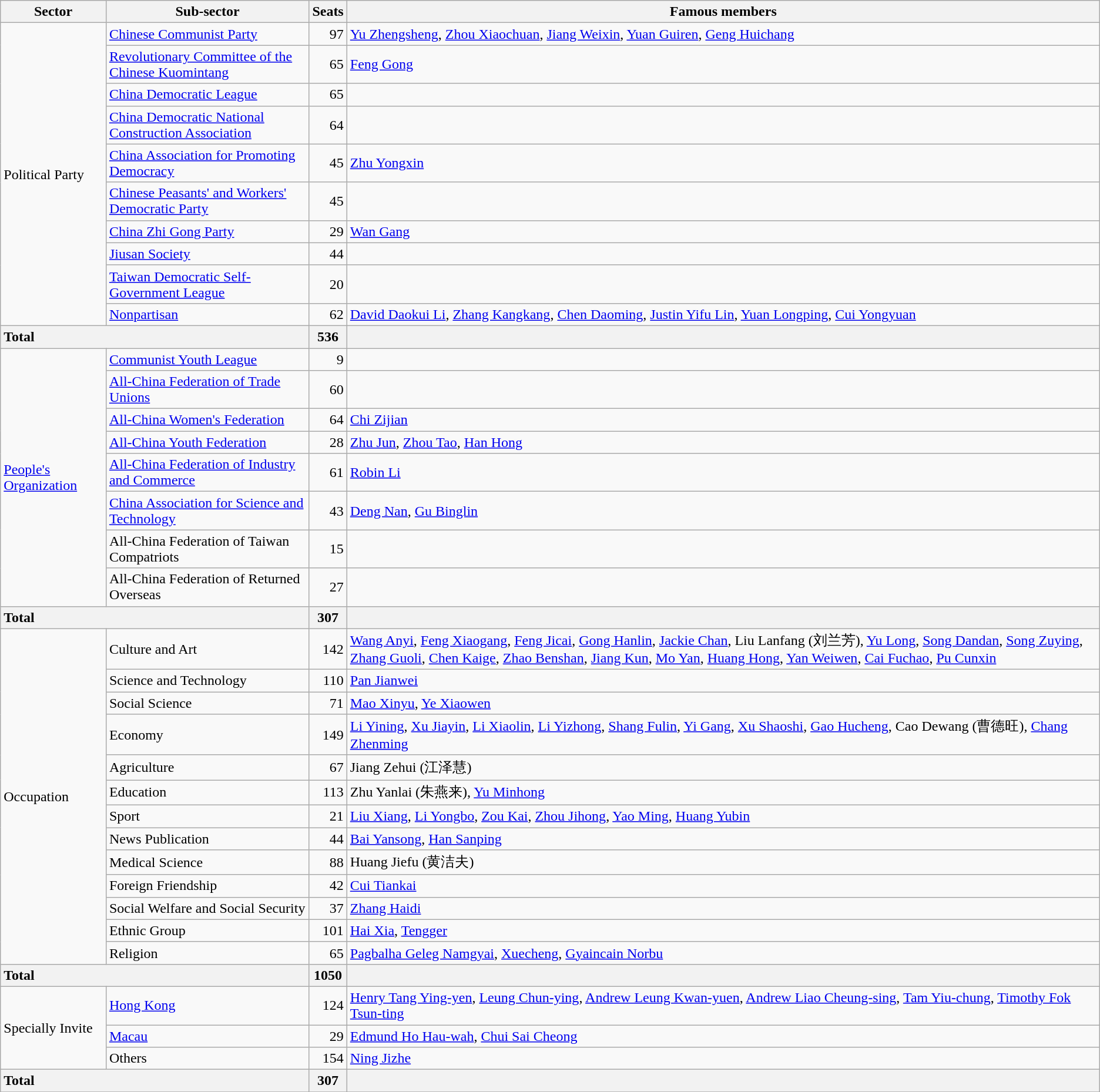<table class="wikitable" style="text-align:right">
<tr>
<th align=left>Sector</th>
<th align=left>Sub-sector</th>
<th>Seats</th>
<th align=left>Famous members</th>
</tr>
<tr>
<td rowspan=10 style="text-align:left;">Political Party</td>
<td style="text-align:left;"><a href='#'>Chinese Communist Party</a></td>
<td>97</td>
<td style="text-align:left;"><a href='#'>Yu Zhengsheng</a>, <a href='#'>Zhou Xiaochuan</a>, <a href='#'>Jiang Weixin</a>, <a href='#'>Yuan Guiren</a>, <a href='#'>Geng Huichang</a></td>
</tr>
<tr>
<td style="text-align:left;"><a href='#'>Revolutionary Committee of the Chinese Kuomintang</a></td>
<td>65</td>
<td style="text-align:left;"><a href='#'>Feng Gong</a></td>
</tr>
<tr>
<td style="text-align:left;"><a href='#'>China Democratic League</a></td>
<td>65</td>
<td style="text-align:left;"></td>
</tr>
<tr>
<td style="text-align:left;"><a href='#'>China Democratic National Construction Association</a></td>
<td>64</td>
<td style="text-align:left;"></td>
</tr>
<tr>
<td style="text-align:left;"><a href='#'>China Association for Promoting Democracy</a></td>
<td>45</td>
<td style="text-align:left;"><a href='#'>Zhu Yongxin</a></td>
</tr>
<tr>
<td style="text-align:left;"><a href='#'>Chinese Peasants' and Workers' Democratic Party</a></td>
<td>45</td>
<td style="text-align:left;"></td>
</tr>
<tr>
<td style="text-align:left;"><a href='#'>China Zhi Gong Party</a></td>
<td>29</td>
<td style="text-align:left;"><a href='#'>Wan Gang</a></td>
</tr>
<tr>
<td style="text-align:left;"><a href='#'>Jiusan Society</a></td>
<td>44</td>
<td style="text-align:left;"></td>
</tr>
<tr>
<td style="text-align:left;"><a href='#'>Taiwan Democratic Self-Government League</a></td>
<td>20</td>
<td style="text-align:left;"></td>
</tr>
<tr>
<td style="text-align:left;"><a href='#'>Nonpartisan</a></td>
<td>62</td>
<td style="text-align:left;"><a href='#'>David Daokui Li</a>, <a href='#'>Zhang Kangkang</a>, <a href='#'>Chen Daoming</a>, <a href='#'>Justin Yifu Lin</a>, <a href='#'>Yuan Longping</a>, <a href='#'>Cui Yongyuan</a></td>
</tr>
<tr>
<th colspan=2 style="text-align:left;"><strong>Total</strong></th>
<th align=right><strong>536</strong></th>
<th></th>
</tr>
<tr>
<td rowspan=8 style="text-align:left;"><a href='#'>People's Organization</a></td>
<td style="text-align:left;"><a href='#'>Communist Youth League</a></td>
<td>9</td>
<td style="text-align:left;"></td>
</tr>
<tr>
<td style="text-align:left;"><a href='#'>All-China Federation of Trade Unions</a></td>
<td>60</td>
<td style="text-align:left;"></td>
</tr>
<tr>
<td style="text-align:left;"><a href='#'>All-China Women's Federation</a></td>
<td>64</td>
<td style="text-align:left;"><a href='#'>Chi Zijian</a></td>
</tr>
<tr>
<td style="text-align:left;"><a href='#'>All-China Youth Federation</a></td>
<td>28</td>
<td style="text-align:left;"><a href='#'>Zhu Jun</a>, <a href='#'>Zhou Tao</a>, <a href='#'>Han Hong</a></td>
</tr>
<tr>
<td style="text-align:left;"><a href='#'>All-China Federation of Industry and Commerce</a></td>
<td>61</td>
<td style="text-align:left;"><a href='#'>Robin Li</a></td>
</tr>
<tr>
<td style="text-align:left;"><a href='#'>China Association for Science and Technology</a></td>
<td>43</td>
<td style="text-align:left;"><a href='#'>Deng Nan</a>, <a href='#'>Gu Binglin</a></td>
</tr>
<tr>
<td style="text-align:left;">All-China Federation of Taiwan Compatriots</td>
<td>15</td>
<td style="text-align:left;"></td>
</tr>
<tr>
<td style="text-align:left;">All-China Federation of Returned Overseas</td>
<td>27</td>
<td style="text-align:left;"></td>
</tr>
<tr>
<th colspan=2 style="text-align:left;"><strong>Total</strong></th>
<th align=right><strong>307</strong></th>
<th></th>
</tr>
<tr>
<td rowspan=13 style="text-align:left;">Occupation</td>
<td style="text-align:left;">Culture and Art</td>
<td>142</td>
<td style="text-align:left;"><a href='#'>Wang Anyi</a>, <a href='#'>Feng Xiaogang</a>, <a href='#'>Feng Jicai</a>, <a href='#'>Gong Hanlin</a>, <a href='#'>Jackie Chan</a>, Liu Lanfang (刘兰芳), <a href='#'>Yu Long</a>, <a href='#'>Song Dandan</a>, <a href='#'>Song Zuying</a>, <a href='#'>Zhang Guoli</a>, <a href='#'>Chen Kaige</a>, <a href='#'>Zhao Benshan</a>, <a href='#'>Jiang Kun</a>, <a href='#'>Mo Yan</a>, <a href='#'>Huang Hong</a>, <a href='#'>Yan Weiwen</a>, <a href='#'>Cai Fuchao</a>, <a href='#'>Pu Cunxin</a></td>
</tr>
<tr>
<td style="text-align:left;">Science and Technology</td>
<td>110</td>
<td style="text-align:left;"><a href='#'>Pan Jianwei</a></td>
</tr>
<tr>
<td style="text-align:left;">Social Science</td>
<td>71</td>
<td style="text-align:left;"><a href='#'>Mao Xinyu</a>, <a href='#'>Ye Xiaowen</a></td>
</tr>
<tr>
<td style="text-align:left;">Economy</td>
<td>149</td>
<td style="text-align:left;"><a href='#'>Li Yining</a>, <a href='#'>Xu Jiayin</a>, <a href='#'>Li Xiaolin</a>, <a href='#'>Li Yizhong</a>, <a href='#'>Shang Fulin</a>, <a href='#'>Yi Gang</a>, <a href='#'>Xu Shaoshi</a>, <a href='#'>Gao Hucheng</a>, Cao Dewang (曹德旺), <a href='#'>Chang Zhenming</a></td>
</tr>
<tr>
<td style="text-align:left;">Agriculture</td>
<td>67</td>
<td style="text-align:left;">Jiang Zehui (江泽慧)</td>
</tr>
<tr>
<td style="text-align:left;">Education</td>
<td>113</td>
<td style="text-align:left;">Zhu Yanlai (朱燕来), <a href='#'>Yu Minhong</a></td>
</tr>
<tr>
<td style="text-align:left;">Sport</td>
<td>21</td>
<td style="text-align:left;"><a href='#'>Liu Xiang</a>, <a href='#'>Li Yongbo</a>, <a href='#'>Zou Kai</a>, <a href='#'>Zhou Jihong</a>, <a href='#'>Yao Ming</a>, <a href='#'>Huang Yubin</a></td>
</tr>
<tr>
<td style="text-align:left;">News Publication</td>
<td>44</td>
<td style="text-align:left;"><a href='#'>Bai Yansong</a>, <a href='#'>Han Sanping</a></td>
</tr>
<tr>
<td style="text-align:left;">Medical Science</td>
<td>88</td>
<td style="text-align:left;">Huang Jiefu (黄洁夫)</td>
</tr>
<tr>
<td style="text-align:left;">Foreign Friendship</td>
<td>42</td>
<td style="text-align:left;"><a href='#'>Cui Tiankai</a></td>
</tr>
<tr>
<td style="text-align:left;">Social Welfare and Social Security</td>
<td>37</td>
<td style="text-align:left;"><a href='#'>Zhang Haidi</a></td>
</tr>
<tr>
<td style="text-align:left;">Ethnic Group</td>
<td>101</td>
<td style="text-align:left;"><a href='#'>Hai Xia</a>, <a href='#'>Tengger</a></td>
</tr>
<tr>
<td style="text-align:left;">Religion</td>
<td>65</td>
<td style="text-align:left;"><a href='#'>Pagbalha Geleg Namgyai</a>, <a href='#'>Xuecheng</a>, <a href='#'>Gyaincain Norbu</a></td>
</tr>
<tr>
<th colspan=2 style="text-align:left;"><strong>Total</strong></th>
<th align=right><strong>1050</strong></th>
<th></th>
</tr>
<tr>
<td rowspan=3 style="text-align:left;">Specially Invite</td>
<td style="text-align:left;"><a href='#'>Hong Kong</a></td>
<td>124</td>
<td style="text-align:left;"><a href='#'>Henry Tang Ying-yen</a>, <a href='#'>Leung Chun-ying</a>, <a href='#'>Andrew Leung Kwan-yuen</a>, <a href='#'>Andrew Liao Cheung-sing</a>, <a href='#'>Tam Yiu-chung</a>, <a href='#'>Timothy Fok Tsun-ting</a></td>
</tr>
<tr>
<td style="text-align:left;"><a href='#'>Macau</a></td>
<td>29</td>
<td style="text-align:left;"><a href='#'>Edmund Ho Hau-wah</a>, <a href='#'>Chui Sai Cheong</a></td>
</tr>
<tr>
<td style="text-align:left;">Others</td>
<td>154</td>
<td style="text-align:left;"><a href='#'>Ning Jizhe</a></td>
</tr>
<tr>
<th colspan=2 style="text-align:left;"><strong>Total</strong></th>
<th align=right><strong>307</strong></th>
<th></th>
</tr>
<tr>
</tr>
</table>
